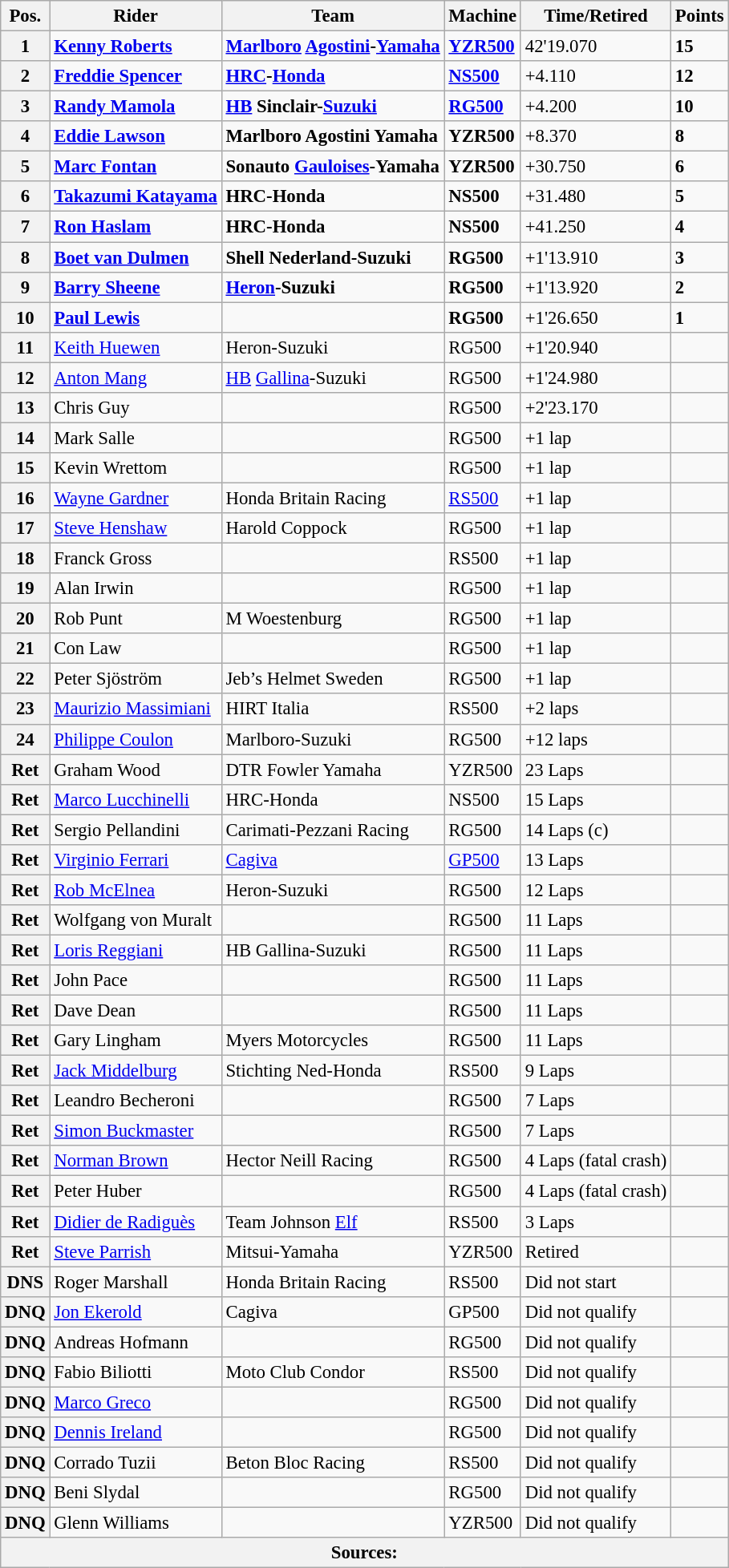<table class="wikitable" style="font-size: 95%;">
<tr>
<th>Pos.</th>
<th>Rider</th>
<th>Team</th>
<th>Machine</th>
<th>Time/Retired</th>
<th>Points</th>
</tr>
<tr>
<th>1</th>
<td> <strong><a href='#'>Kenny Roberts</a></strong></td>
<td><strong><a href='#'>Marlboro</a> <a href='#'>Agostini</a>-<a href='#'>Yamaha</a></strong></td>
<td><strong><a href='#'>YZR500</a></strong></td>
<td>42'19.070</td>
<td><strong>15</strong></td>
</tr>
<tr>
<th>2</th>
<td> <strong><a href='#'>Freddie Spencer</a></strong></td>
<td><strong><a href='#'>HRC</a>-<a href='#'>Honda</a></strong></td>
<td><strong><a href='#'>NS500</a></strong></td>
<td>+4.110</td>
<td><strong>12</strong></td>
</tr>
<tr>
<th>3</th>
<td> <strong><a href='#'>Randy Mamola</a></strong></td>
<td><strong><a href='#'>HB</a> Sinclair-<a href='#'>Suzuki</a></strong></td>
<td><strong><a href='#'>RG500</a></strong></td>
<td>+4.200</td>
<td><strong>10</strong></td>
</tr>
<tr>
<th>4</th>
<td> <strong><a href='#'>Eddie Lawson</a></strong></td>
<td><strong>Marlboro Agostini Yamaha</strong></td>
<td><strong>YZR500</strong></td>
<td>+8.370</td>
<td><strong>8</strong></td>
</tr>
<tr>
<th>5</th>
<td> <strong><a href='#'>Marc Fontan</a></strong></td>
<td><strong>Sonauto <a href='#'>Gauloises</a>-Yamaha</strong></td>
<td><strong>YZR500</strong></td>
<td>+30.750</td>
<td><strong>6</strong></td>
</tr>
<tr>
<th>6</th>
<td> <strong><a href='#'>Takazumi Katayama</a></strong></td>
<td><strong>HRC-Honda</strong></td>
<td><strong>NS500</strong></td>
<td>+31.480</td>
<td><strong>5</strong></td>
</tr>
<tr>
<th>7</th>
<td> <strong><a href='#'>Ron Haslam</a></strong></td>
<td><strong>HRC-Honda</strong></td>
<td><strong>NS500</strong></td>
<td>+41.250</td>
<td><strong>4</strong></td>
</tr>
<tr>
<th>8</th>
<td> <strong><a href='#'>Boet van Dulmen</a></strong></td>
<td><strong>Shell Nederland-Suzuki</strong></td>
<td><strong>RG500</strong></td>
<td>+1'13.910</td>
<td><strong>3</strong></td>
</tr>
<tr>
<th>9</th>
<td> <strong><a href='#'>Barry Sheene</a></strong></td>
<td><strong><a href='#'>Heron</a>-Suzuki</strong></td>
<td><strong>RG500</strong></td>
<td>+1'13.920</td>
<td><strong>2</strong></td>
</tr>
<tr>
<th>10</th>
<td> <strong><a href='#'>Paul Lewis</a></strong></td>
<td></td>
<td><strong>RG500</strong></td>
<td>+1'26.650</td>
<td><strong>1</strong></td>
</tr>
<tr>
<th>11</th>
<td> <a href='#'>Keith Huewen</a></td>
<td>Heron-Suzuki</td>
<td>RG500</td>
<td>+1'20.940</td>
<td></td>
</tr>
<tr>
<th>12</th>
<td> <a href='#'>Anton Mang</a></td>
<td><a href='#'>HB</a> <a href='#'>Gallina</a>-Suzuki</td>
<td>RG500</td>
<td>+1'24.980</td>
<td></td>
</tr>
<tr>
<th>13</th>
<td> Chris Guy</td>
<td></td>
<td>RG500</td>
<td>+2'23.170</td>
<td></td>
</tr>
<tr>
<th>14</th>
<td> Mark Salle</td>
<td></td>
<td>RG500</td>
<td>+1 lap</td>
<td></td>
</tr>
<tr>
<th>15</th>
<td> Kevin Wrettom</td>
<td></td>
<td>RG500</td>
<td>+1 lap</td>
<td></td>
</tr>
<tr>
<th>16</th>
<td> <a href='#'>Wayne Gardner</a></td>
<td>Honda Britain Racing</td>
<td><a href='#'>RS500</a></td>
<td>+1 lap</td>
<td></td>
</tr>
<tr>
<th>17</th>
<td> <a href='#'>Steve Henshaw</a></td>
<td>Harold Coppock</td>
<td>RG500</td>
<td>+1 lap</td>
<td></td>
</tr>
<tr>
<th>18</th>
<td> Franck Gross</td>
<td></td>
<td>RS500</td>
<td>+1 lap</td>
<td></td>
</tr>
<tr>
<th>19</th>
<td> Alan Irwin</td>
<td></td>
<td>RG500</td>
<td>+1 lap</td>
<td></td>
</tr>
<tr>
<th>20</th>
<td> Rob Punt</td>
<td>M Woestenburg</td>
<td>RG500</td>
<td>+1 lap</td>
<td></td>
</tr>
<tr>
<th>21</th>
<td> Con Law</td>
<td></td>
<td>RG500</td>
<td>+1 lap</td>
<td></td>
</tr>
<tr>
<th>22</th>
<td> Peter Sjöström</td>
<td>Jeb’s Helmet Sweden</td>
<td>RG500</td>
<td>+1 lap</td>
<td></td>
</tr>
<tr>
<th>23</th>
<td> <a href='#'>Maurizio Massimiani</a></td>
<td>HIRT Italia</td>
<td>RS500</td>
<td>+2 laps</td>
<td></td>
</tr>
<tr>
<th>24</th>
<td> <a href='#'>Philippe Coulon</a></td>
<td>Marlboro-Suzuki</td>
<td>RG500</td>
<td>+12 laps</td>
<td></td>
</tr>
<tr>
<th>Ret</th>
<td> Graham Wood</td>
<td>DTR Fowler Yamaha</td>
<td>YZR500</td>
<td>23 Laps</td>
<td></td>
</tr>
<tr>
<th>Ret</th>
<td> <a href='#'>Marco Lucchinelli</a></td>
<td>HRC-Honda</td>
<td>NS500</td>
<td>15 Laps</td>
<td></td>
</tr>
<tr>
<th>Ret</th>
<td> Sergio Pellandini</td>
<td>Carimati-Pezzani Racing</td>
<td>RG500</td>
<td>14 Laps (c)</td>
<td></td>
</tr>
<tr>
<th>Ret</th>
<td> <a href='#'>Virginio Ferrari</a></td>
<td><a href='#'>Cagiva</a></td>
<td><a href='#'>GP500</a></td>
<td>13 Laps</td>
<td></td>
</tr>
<tr>
<th>Ret</th>
<td> <a href='#'>Rob McElnea</a></td>
<td>Heron-Suzuki</td>
<td>RG500</td>
<td>12 Laps</td>
</tr>
<tr>
<th>Ret</th>
<td> Wolfgang von Muralt</td>
<td></td>
<td>RG500</td>
<td>11 Laps</td>
<td></td>
</tr>
<tr>
<th>Ret</th>
<td> <a href='#'>Loris Reggiani</a></td>
<td>HB Gallina-Suzuki</td>
<td>RG500</td>
<td>11 Laps</td>
<td></td>
</tr>
<tr>
<th>Ret</th>
<td> John Pace</td>
<td></td>
<td>RG500</td>
<td>11 Laps</td>
<td></td>
</tr>
<tr>
<th>Ret</th>
<td> Dave Dean</td>
<td></td>
<td>RG500</td>
<td>11 Laps</td>
<td></td>
</tr>
<tr>
<th>Ret</th>
<td> Gary Lingham</td>
<td>Myers Motorcycles</td>
<td>RG500</td>
<td>11 Laps</td>
<td></td>
</tr>
<tr>
<th>Ret</th>
<td> <a href='#'>Jack Middelburg</a></td>
<td>Stichting Ned-Honda</td>
<td>RS500</td>
<td>9 Laps</td>
<td></td>
</tr>
<tr>
<th>Ret</th>
<td> Leandro Becheroni</td>
<td></td>
<td>RG500</td>
<td>7 Laps</td>
<td></td>
</tr>
<tr>
<th>Ret</th>
<td> <a href='#'>Simon Buckmaster</a></td>
<td></td>
<td>RG500</td>
<td>7 Laps</td>
<td></td>
</tr>
<tr>
<th>Ret</th>
<td> <a href='#'>Norman Brown</a></td>
<td>Hector Neill Racing</td>
<td>RG500</td>
<td>4 Laps (fatal crash)</td>
<td></td>
</tr>
<tr>
<th>Ret</th>
<td> Peter Huber</td>
<td></td>
<td>RG500</td>
<td>4 Laps (fatal crash)</td>
<td></td>
</tr>
<tr>
<th>Ret</th>
<td> <a href='#'>Didier de Radiguès</a></td>
<td>Team Johnson <a href='#'>Elf</a></td>
<td>RS500</td>
<td>3 Laps</td>
<td></td>
</tr>
<tr>
<th>Ret</th>
<td> <a href='#'>Steve Parrish</a></td>
<td>Mitsui-Yamaha</td>
<td>YZR500</td>
<td>Retired</td>
<td></td>
</tr>
<tr>
<th>DNS</th>
<td> Roger Marshall</td>
<td>Honda Britain Racing</td>
<td>RS500</td>
<td>Did not start</td>
<td></td>
</tr>
<tr>
<th>DNQ</th>
<td> <a href='#'>Jon Ekerold</a></td>
<td>Cagiva</td>
<td>GP500</td>
<td>Did not qualify</td>
<td></td>
</tr>
<tr>
<th>DNQ</th>
<td> Andreas Hofmann</td>
<td></td>
<td>RG500</td>
<td>Did not qualify</td>
<td></td>
</tr>
<tr>
<th>DNQ</th>
<td> Fabio Biliotti</td>
<td>Moto Club Condor</td>
<td>RS500</td>
<td>Did not qualify</td>
<td></td>
</tr>
<tr>
<th>DNQ</th>
<td> <a href='#'>Marco Greco</a></td>
<td></td>
<td>RG500</td>
<td>Did not qualify</td>
<td></td>
</tr>
<tr>
<th>DNQ</th>
<td> <a href='#'>Dennis Ireland</a></td>
<td></td>
<td>RG500</td>
<td>Did not qualify</td>
<td></td>
</tr>
<tr>
<th>DNQ</th>
<td> Corrado Tuzii</td>
<td>Beton Bloc Racing</td>
<td>RS500</td>
<td>Did not qualify</td>
<td></td>
</tr>
<tr>
<th>DNQ</th>
<td> Beni Slydal</td>
<td></td>
<td>RG500</td>
<td>Did not qualify</td>
<td></td>
</tr>
<tr>
<th>DNQ</th>
<td> Glenn Williams</td>
<td></td>
<td>YZR500</td>
<td>Did not qualify</td>
<td></td>
</tr>
<tr>
<th colspan=8>Sources:</th>
</tr>
</table>
